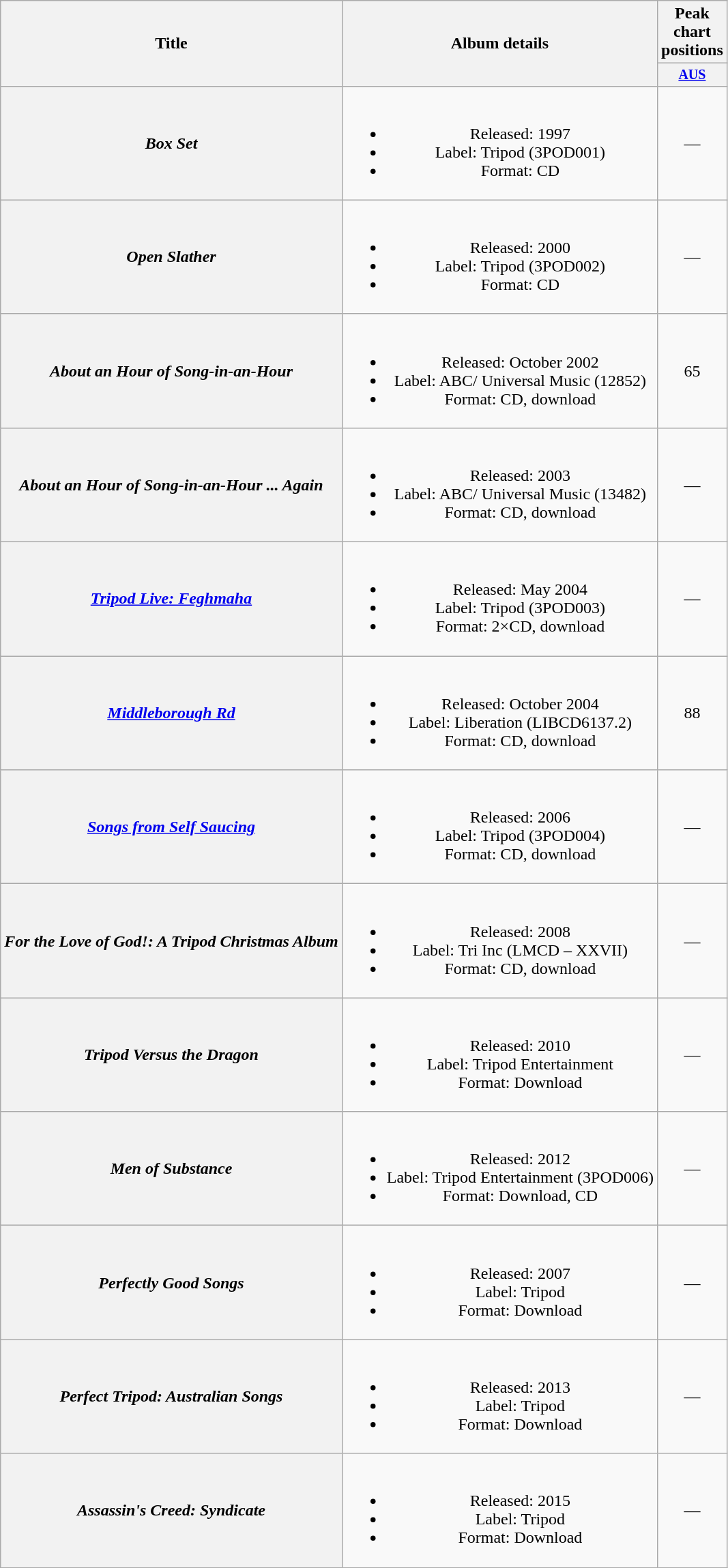<table class="wikitable plainrowheaders" style="text-align:center;">
<tr>
<th rowspan="2">Title</th>
<th rowspan="2">Album details</th>
<th>Peak chart positions</th>
</tr>
<tr style="font-size:smaller;">
<th style="width:40px;"><a href='#'>AUS</a><br></th>
</tr>
<tr>
<th scope="row"><em>Box Set</em></th>
<td><br><ul><li>Released: 1997</li><li>Label: Tripod (3POD001)</li><li>Format: CD</li></ul></td>
<td>—</td>
</tr>
<tr>
<th scope="row"><em>Open Slather</em></th>
<td><br><ul><li>Released: 2000</li><li>Label: Tripod (3POD002)</li><li>Format: CD</li></ul></td>
<td>—</td>
</tr>
<tr>
<th scope="row"><em>About an Hour of Song-in-an-Hour</em></th>
<td><br><ul><li>Released: October 2002</li><li>Label: ABC/ Universal Music (12852)</li><li>Format: CD, download</li></ul></td>
<td>65</td>
</tr>
<tr>
<th scope="row"><em>About an Hour of Song-in-an-Hour ... Again</em></th>
<td><br><ul><li>Released: 2003</li><li>Label: ABC/ Universal Music (13482)</li><li>Format: CD, download</li></ul></td>
<td>—</td>
</tr>
<tr>
<th scope="row"><em><a href='#'>Tripod Live: Feghmaha</a></em></th>
<td><br><ul><li>Released: May 2004</li><li>Label: Tripod (3POD003)</li><li>Format: 2×CD, download</li></ul></td>
<td>—</td>
</tr>
<tr>
<th scope="row"><em><a href='#'>Middleborough Rd</a></em></th>
<td><br><ul><li>Released: October 2004</li><li>Label: Liberation (LIBCD6137.2)</li><li>Format: CD, download</li></ul></td>
<td>88</td>
</tr>
<tr>
<th scope="row"><em><a href='#'>Songs from Self Saucing</a></em></th>
<td><br><ul><li>Released: 2006</li><li>Label: Tripod (3POD004)</li><li>Format: CD, download</li></ul></td>
<td>—</td>
</tr>
<tr>
<th scope="row"><em>For the Love of God!: A Tripod Christmas Album</em></th>
<td><br><ul><li>Released: 2008</li><li>Label: Tri Inc (LMCD – XXVII)</li><li>Format: CD, download</li></ul></td>
<td>—</td>
</tr>
<tr>
<th scope="row"><em>Tripod Versus the Dragon</em> <br></th>
<td><br><ul><li>Released: 2010</li><li>Label: Tripod Entertainment</li><li>Format: Download</li></ul></td>
<td>—</td>
</tr>
<tr>
<th scope="row"><em>Men of Substance</em></th>
<td><br><ul><li>Released: 2012</li><li>Label: Tripod Entertainment (3POD006)</li><li>Format: Download, CD</li></ul></td>
<td>—</td>
</tr>
<tr>
<th scope="row"><em>Perfectly Good Songs</em></th>
<td><br><ul><li>Released: 2007</li><li>Label: Tripod</li><li>Format: Download</li></ul></td>
<td>—</td>
</tr>
<tr>
<th scope="row"><em>Perfect Tripod: Australian Songs</em></th>
<td><br><ul><li>Released: 2013</li><li>Label: Tripod</li><li>Format: Download</li></ul></td>
<td>—</td>
</tr>
<tr>
<th scope="row"><em>Assassin's Creed: Syndicate</em> <br></th>
<td><br><ul><li>Released: 2015</li><li>Label: Tripod</li><li>Format: Download</li></ul></td>
<td>—</td>
</tr>
</table>
